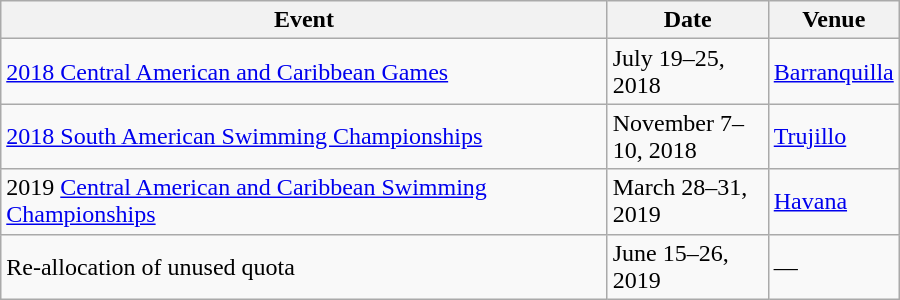<table class="wikitable" width=600>
<tr>
<th>Event</th>
<th width=100>Date</th>
<th>Venue</th>
</tr>
<tr>
<td><a href='#'>2018 Central American and Caribbean Games</a></td>
<td>July 19–25, 2018</td>
<td> <a href='#'>Barranquilla</a></td>
</tr>
<tr>
<td><a href='#'>2018 South American Swimming Championships</a></td>
<td>November 7–10, 2018</td>
<td> <a href='#'>Trujillo</a></td>
</tr>
<tr>
<td>2019 <a href='#'>Central American and Caribbean Swimming Championships</a></td>
<td>March 28–31, 2019</td>
<td> <a href='#'>Havana</a></td>
</tr>
<tr>
<td>Re-allocation of unused quota</td>
<td>June 15–26, 2019</td>
<td>—</td>
</tr>
</table>
